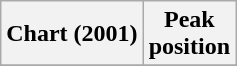<table class="wikitable plainrowheaders" style="text-align:center">
<tr>
<th scope="col">Chart (2001)</th>
<th scope="col">Peak<br>position</th>
</tr>
<tr>
</tr>
</table>
